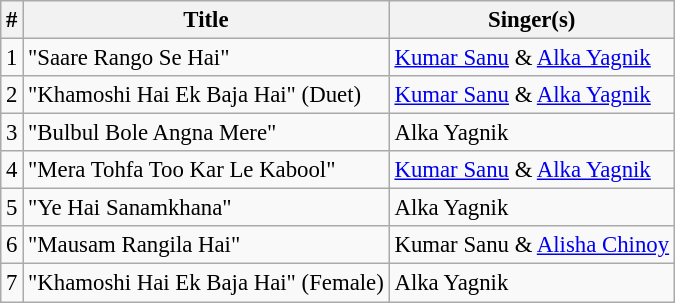<table class="wikitable sortable" style="font-size:95%;">
<tr>
<th>#</th>
<th>Title</th>
<th>Singer(s)</th>
</tr>
<tr>
<td>1</td>
<td>"Saare Rango Se Hai"</td>
<td><a href='#'>Kumar Sanu</a> & <a href='#'>Alka Yagnik</a></td>
</tr>
<tr>
<td>2</td>
<td>"Khamoshi Hai Ek Baja Hai" (Duet)</td>
<td><a href='#'>Kumar Sanu</a> & <a href='#'>Alka Yagnik</a></td>
</tr>
<tr>
<td>3</td>
<td>"Bulbul Bole Angna Mere"</td>
<td>Alka Yagnik</td>
</tr>
<tr>
<td>4</td>
<td>"Mera Tohfa Too Kar Le Kabool"</td>
<td><a href='#'>Kumar Sanu</a> & <a href='#'>Alka Yagnik</a></td>
</tr>
<tr>
<td>5</td>
<td>"Ye Hai Sanamkhana"</td>
<td>Alka Yagnik</td>
</tr>
<tr>
<td>6</td>
<td>"Mausam Rangila Hai"</td>
<td>Kumar Sanu & <a href='#'>Alisha Chinoy</a></td>
</tr>
<tr>
<td>7</td>
<td>"Khamoshi Hai Ek Baja Hai" (Female)</td>
<td>Alka Yagnik</td>
</tr>
</table>
